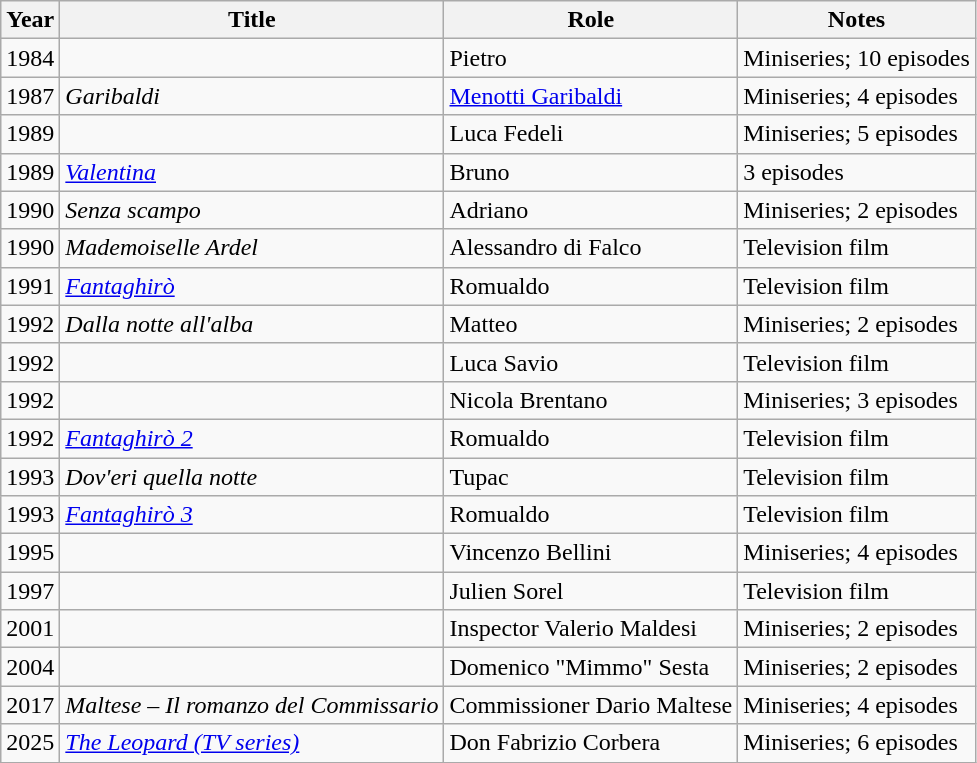<table class="wikitable sortable">
<tr>
<th>Year</th>
<th>Title</th>
<th>Role</th>
<th class="unsortable">Notes</th>
</tr>
<tr>
<td>1984</td>
<td><em></em></td>
<td>Pietro</td>
<td>Miniseries; 10 episodes</td>
</tr>
<tr>
<td>1987</td>
<td><em>Garibaldi</em></td>
<td><a href='#'>Menotti Garibaldi</a></td>
<td>Miniseries; 4 episodes</td>
</tr>
<tr>
<td>1989</td>
<td><em></em></td>
<td>Luca Fedeli</td>
<td>Miniseries; 5 episodes</td>
</tr>
<tr>
<td>1989</td>
<td><em><a href='#'>Valentina</a></em></td>
<td>Bruno</td>
<td>3 episodes</td>
</tr>
<tr>
<td>1990</td>
<td><em>Senza scampo</em></td>
<td>Adriano</td>
<td>Miniseries; 2 episodes</td>
</tr>
<tr>
<td>1990</td>
<td><em>Mademoiselle Ardel</em></td>
<td>Alessandro di Falco</td>
<td>Television film</td>
</tr>
<tr>
<td>1991</td>
<td><em><a href='#'>Fantaghirò</a></em></td>
<td>Romualdo</td>
<td>Television film</td>
</tr>
<tr>
<td>1992</td>
<td><em>Dalla notte all'alba</em></td>
<td>Matteo</td>
<td>Miniseries; 2 episodes</td>
</tr>
<tr>
<td>1992</td>
<td><em></em></td>
<td>Luca Savio</td>
<td>Television film</td>
</tr>
<tr>
<td>1992</td>
<td><em></em></td>
<td>Nicola Brentano</td>
<td>Miniseries; 3 episodes</td>
</tr>
<tr>
<td>1992</td>
<td><em><a href='#'>Fantaghirò 2</a></em></td>
<td>Romualdo</td>
<td>Television film</td>
</tr>
<tr>
<td>1993</td>
<td><em>Dov'eri quella notte</em></td>
<td>Tupac</td>
<td>Television film</td>
</tr>
<tr>
<td>1993</td>
<td><em><a href='#'>Fantaghirò 3</a></em></td>
<td>Romualdo</td>
<td>Television film</td>
</tr>
<tr>
<td>1995</td>
<td><em></em></td>
<td>Vincenzo Bellini</td>
<td>Miniseries; 4 episodes</td>
</tr>
<tr>
<td>1997</td>
<td><em></em></td>
<td>Julien Sorel</td>
<td>Television film</td>
</tr>
<tr>
<td>2001</td>
<td><em></em></td>
<td>Inspector Valerio Maldesi</td>
<td>Miniseries; 2 episodes</td>
</tr>
<tr>
<td>2004</td>
<td><em></em></td>
<td>Domenico "Mimmo" Sesta</td>
<td>Miniseries; 2 episodes</td>
</tr>
<tr>
<td>2017</td>
<td><em>Maltese – Il romanzo del Commissario</em></td>
<td>Commissioner Dario Maltese</td>
<td>Miniseries; 4 episodes</td>
</tr>
<tr>
<td>2025</td>
<td><em><a href='#'>The Leopard (TV series)</a></td>
<td>Don Fabrizio Corbera</td>
<td>Miniseries; 6 episodes</td>
</tr>
</table>
